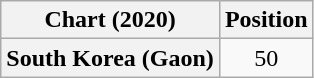<table class="wikitable plainrowheaders" style="text-align:center">
<tr>
<th scope="col">Chart (2020)</th>
<th scope="col">Position</th>
</tr>
<tr>
<th scope="row">South Korea (Gaon)</th>
<td>50</td>
</tr>
</table>
